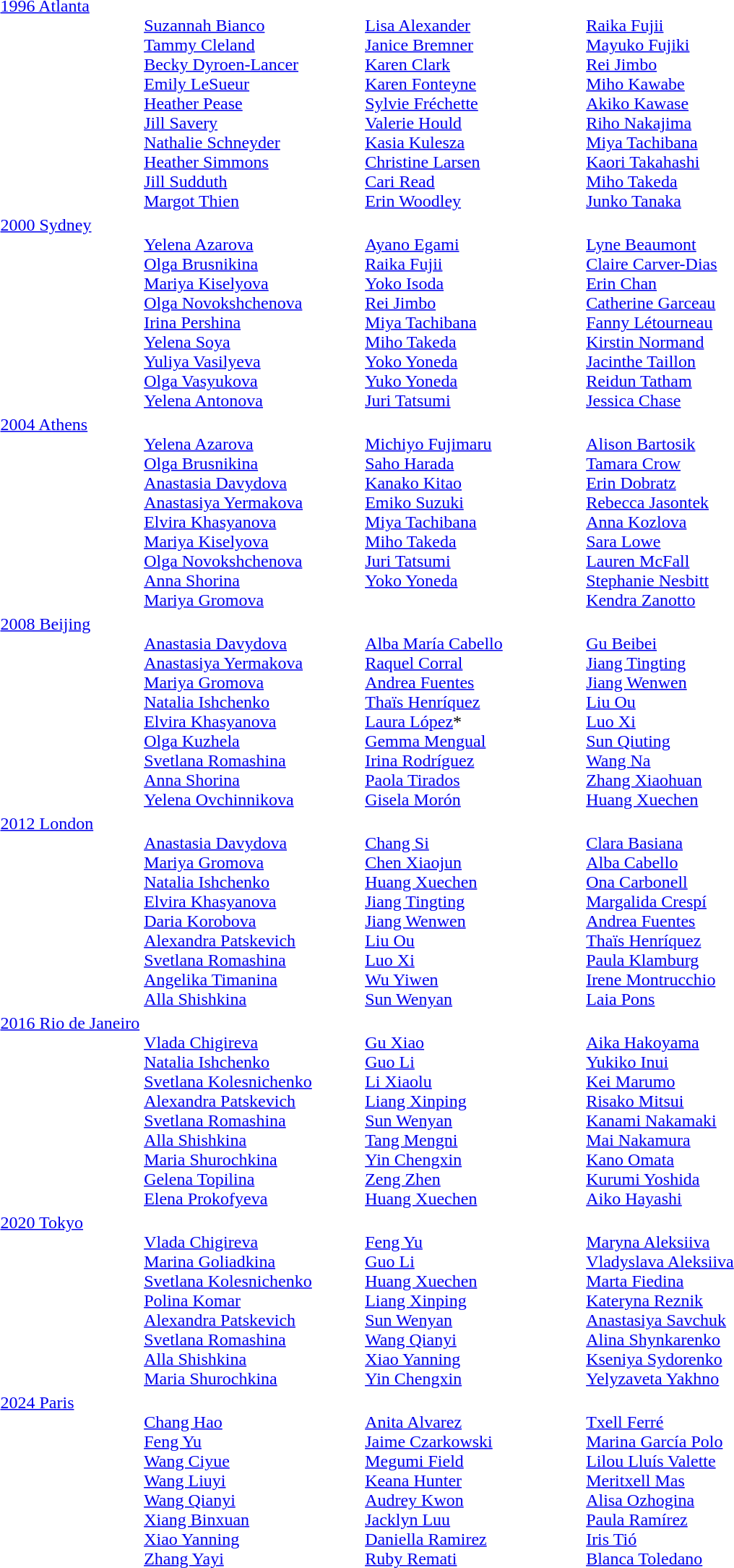<table>
<tr valign="top">
<td><a href='#'>1996 Atlanta</a><br></td>
<td><br><a href='#'>Suzannah Bianco</a><br><a href='#'>Tammy Cleland</a><br><a href='#'>Becky Dyroen-Lancer</a><br><a href='#'>Emily LeSueur</a><br><a href='#'>Heather Pease</a><br><a href='#'>Jill Savery</a><br><a href='#'>Nathalie Schneyder</a><br><a href='#'>Heather Simmons</a><br><a href='#'>Jill Sudduth</a><br><a href='#'>Margot Thien</a></td>
<td><br><a href='#'>Lisa Alexander</a><br><a href='#'>Janice Bremner</a><br><a href='#'>Karen Clark</a><br><a href='#'>Karen Fonteyne</a><br><a href='#'>Sylvie Fréchette</a><br><a href='#'>Valerie Hould</a><br><a href='#'>Kasia Kulesza</a><br><a href='#'>Christine Larsen</a><br><a href='#'>Cari Read</a><br><a href='#'>Erin Woodley</a></td>
<td><br><a href='#'>Raika Fujii</a><br><a href='#'>Mayuko Fujiki</a><br><a href='#'>Rei Jimbo</a><br><a href='#'>Miho Kawabe</a><br><a href='#'>Akiko Kawase</a><br><a href='#'>Riho Nakajima</a><br><a href='#'>Miya Tachibana</a><br><a href='#'>Kaori Takahashi</a><br><a href='#'>Miho Takeda</a><br><a href='#'>Junko Tanaka</a></td>
</tr>
<tr valign="top">
<td><a href='#'>2000 Sydney</a><br></td>
<td><br><a href='#'>Yelena Azarova</a><br><a href='#'>Olga Brusnikina</a><br><a href='#'>Mariya Kiselyova</a><br><a href='#'>Olga Novokshchenova</a><br><a href='#'>Irina Pershina</a><br><a href='#'>Yelena Soya</a><br><a href='#'>Yuliya Vasilyeva</a><br><a href='#'>Olga Vasyukova</a><br><a href='#'>Yelena Antonova</a></td>
<td><br><a href='#'>Ayano Egami</a><br><a href='#'>Raika Fujii</a><br><a href='#'>Yoko Isoda</a><br><a href='#'>Rei Jimbo</a><br><a href='#'>Miya Tachibana</a><br><a href='#'>Miho Takeda</a><br><a href='#'>Yoko Yoneda</a><br><a href='#'>Yuko Yoneda</a><br><a href='#'>Juri Tatsumi</a></td>
<td><br><a href='#'>Lyne Beaumont</a><br><a href='#'>Claire Carver-Dias</a><br><a href='#'>Erin Chan</a><br><a href='#'>Catherine Garceau</a><br><a href='#'>Fanny Létourneau</a><br><a href='#'>Kirstin Normand</a><br><a href='#'>Jacinthe Taillon</a><br><a href='#'>Reidun Tatham</a><br><a href='#'>Jessica Chase</a></td>
</tr>
<tr valign="top">
<td><a href='#'>2004 Athens</a><br></td>
<td><br><a href='#'>Yelena Azarova</a><br><a href='#'>Olga Brusnikina</a><br><a href='#'>Anastasia Davydova</a><br><a href='#'>Anastasiya Yermakova</a><br><a href='#'>Elvira Khasyanova</a><br><a href='#'>Mariya Kiselyova</a><br><a href='#'>Olga Novokshchenova</a><br><a href='#'>Anna Shorina</a><br><a href='#'>Mariya Gromova</a></td>
<td><br><a href='#'>Michiyo Fujimaru</a><br><a href='#'>Saho Harada</a><br><a href='#'>Kanako Kitao</a><br><a href='#'>Emiko Suzuki</a><br><a href='#'>Miya Tachibana</a><br><a href='#'>Miho Takeda</a><br><a href='#'>Juri Tatsumi</a><br><a href='#'>Yoko Yoneda</a></td>
<td><br><a href='#'>Alison Bartosik</a><br><a href='#'>Tamara Crow</a><br><a href='#'>Erin Dobratz</a><br><a href='#'>Rebecca Jasontek</a><br><a href='#'>Anna Kozlova</a><br><a href='#'>Sara Lowe</a><br><a href='#'>Lauren McFall</a><br><a href='#'>Stephanie Nesbitt</a><br><a href='#'>Kendra Zanotto</a></td>
</tr>
<tr valign="top">
<td><a href='#'>2008 Beijing</a><br></td>
<td width=200 valign=top><br><a href='#'>Anastasia Davydova</a><br><a href='#'>Anastasiya Yermakova</a><br><a href='#'>Mariya Gromova</a><br><a href='#'>Natalia Ishchenko</a><br><a href='#'>Elvira Khasyanova</a><br><a href='#'>Olga Kuzhela</a><br><a href='#'>Svetlana Romashina</a><br><a href='#'>Anna Shorina</a><br><a href='#'>Yelena Ovchinnikova</a></td>
<td width=200 valign=top><br><a href='#'>Alba María Cabello</a><br><a href='#'>Raquel Corral</a><br><a href='#'>Andrea Fuentes</a><br><a href='#'>Thaïs Henríquez</a><br><a href='#'>Laura López</a>*<br><a href='#'>Gemma Mengual</a><br><a href='#'>Irina Rodríguez</a><br><a href='#'>Paola Tirados</a><br><a href='#'>Gisela Morón</a></td>
<td width=200 valign=top><br><a href='#'>Gu Beibei</a><br><a href='#'>Jiang Tingting</a><br><a href='#'>Jiang Wenwen</a><br><a href='#'>Liu Ou</a><br><a href='#'>Luo Xi</a><br><a href='#'>Sun Qiuting</a><br><a href='#'>Wang Na</a><br><a href='#'>Zhang Xiaohuan</a><br><a href='#'>Huang Xuechen</a></td>
</tr>
<tr valign="top">
<td><a href='#'>2012 London</a><br></td>
<td width=200 valign=top><br><a href='#'>Anastasia Davydova</a><br><a href='#'>Mariya Gromova</a><br><a href='#'>Natalia Ishchenko</a><br><a href='#'>Elvira Khasyanova</a><br><a href='#'>Daria Korobova</a><br><a href='#'>Alexandra Patskevich</a><br><a href='#'>Svetlana Romashina</a><br><a href='#'>Angelika Timanina</a><br><a href='#'>Alla Shishkina</a></td>
<td width=200 valign=top><br><a href='#'>Chang Si</a><br><a href='#'>Chen Xiaojun</a><br><a href='#'>Huang Xuechen</a><br><a href='#'>Jiang Tingting</a><br><a href='#'>Jiang Wenwen</a><br><a href='#'>Liu Ou</a><br><a href='#'>Luo Xi</a><br><a href='#'>Wu Yiwen</a><br><a href='#'>Sun Wenyan</a></td>
<td width=200 valign=top><br><a href='#'>Clara Basiana</a><br><a href='#'>Alba Cabello</a><br><a href='#'>Ona Carbonell</a><br><a href='#'>Margalida Crespí</a><br><a href='#'>Andrea Fuentes</a><br><a href='#'>Thaïs Henríquez</a><br><a href='#'>Paula Klamburg</a><br><a href='#'>Irene Montrucchio</a><br><a href='#'>Laia Pons</a></td>
</tr>
<tr valign="top">
<td><a href='#'>2016 Rio de Janeiro</a><br></td>
<td><br><a href='#'>Vlada Chigireva</a><br><a href='#'>Natalia Ishchenko</a><br><a href='#'>Svetlana Kolesnichenko</a><br><a href='#'>Alexandra Patskevich</a><br><a href='#'>Svetlana Romashina</a><br><a href='#'>Alla Shishkina</a><br><a href='#'>Maria Shurochkina</a><br><a href='#'>Gelena Topilina</a><br><a href='#'>Elena Prokofyeva</a></td>
<td><br><a href='#'>Gu Xiao</a><br><a href='#'>Guo Li</a><br><a href='#'>Li Xiaolu</a><br><a href='#'>Liang Xinping</a><br><a href='#'>Sun Wenyan</a><br><a href='#'>Tang Mengni</a><br><a href='#'>Yin Chengxin</a><br><a href='#'>Zeng Zhen</a><br><a href='#'>Huang Xuechen</a></td>
<td><br><a href='#'>Aika Hakoyama</a><br><a href='#'>Yukiko Inui</a><br><a href='#'>Kei Marumo</a><br><a href='#'>Risako Mitsui</a><br><a href='#'>Kanami Nakamaki</a><br><a href='#'>Mai Nakamura</a><br><a href='#'>Kano Omata</a><br><a href='#'>Kurumi Yoshida</a><br><a href='#'>Aiko Hayashi</a></td>
</tr>
<tr valign="top">
<td><a href='#'>2020 Tokyo</a><br></td>
<td><br><a href='#'>Vlada Chigireva</a><br> <a href='#'>Marina Goliadkina</a><br> <a href='#'>Svetlana Kolesnichenko</a><br> <a href='#'>Polina Komar</a><br> <a href='#'>Alexandra Patskevich</a><br> <a href='#'>Svetlana Romashina</a><br> <a href='#'>Alla Shishkina</a><br> <a href='#'>Maria Shurochkina</a></td>
<td><br><a href='#'>Feng Yu</a><br> <a href='#'>Guo Li</a><br> <a href='#'>Huang Xuechen</a><br> <a href='#'>Liang Xinping</a><br> <a href='#'>Sun Wenyan</a><br> <a href='#'>Wang Qianyi</a><br> <a href='#'>Xiao Yanning</a><br> <a href='#'>Yin Chengxin</a></td>
<td><br><a href='#'>Maryna Aleksiiva</a><br> <a href='#'>Vladyslava Aleksiiva</a><br> <a href='#'>Marta Fiedina</a><br> <a href='#'>Kateryna Reznik</a><br> <a href='#'>Anastasiya Savchuk</a><br> <a href='#'>Alina Shynkarenko</a><br> <a href='#'>Kseniya Sydorenko</a><br> <a href='#'>Yelyzaveta Yakhno</a></td>
</tr>
<tr valign="top">
<td><a href='#'>2024 Paris</a><br></td>
<td><br><a href='#'>Chang Hao</a><br><a href='#'>Feng Yu</a><br><a href='#'>Wang Ciyue</a><br><a href='#'>Wang Liuyi</a><br><a href='#'>Wang Qianyi</a><br><a href='#'>Xiang Binxuan</a><br><a href='#'>Xiao Yanning</a><br><a href='#'>Zhang Yayi</a></td>
<td><br><a href='#'>Anita Alvarez</a><br><a href='#'>Jaime Czarkowski</a><br><a href='#'>Megumi Field</a><br><a href='#'>Keana Hunter</a><br><a href='#'>Audrey Kwon</a><br><a href='#'>Jacklyn Luu</a><br><a href='#'>Daniella Ramirez</a><br><a href='#'>Ruby Remati</a></td>
<td><br><a href='#'>Txell Ferré</a><br><a href='#'>Marina García Polo</a><br><a href='#'>Lilou Lluís Valette</a><br><a href='#'>Meritxell Mas</a><br><a href='#'>Alisa Ozhogina</a><br><a href='#'>Paula Ramírez</a><br><a href='#'>Iris Tió</a><br><a href='#'>Blanca Toledano</a></td>
</tr>
</table>
